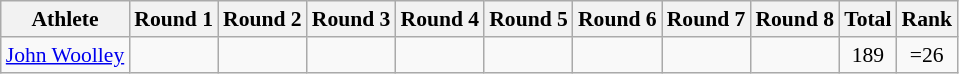<table class="wikitable" style="font-size:90%">
<tr>
<th>Athlete</th>
<th>Round 1</th>
<th>Round 2</th>
<th>Round 3</th>
<th>Round 4</th>
<th>Round 5</th>
<th>Round 6</th>
<th>Round 7</th>
<th>Round 8</th>
<th>Total</th>
<th>Rank</th>
</tr>
<tr align=center>
<td align=left><a href='#'>John Woolley</a></td>
<td></td>
<td></td>
<td></td>
<td></td>
<td></td>
<td></td>
<td></td>
<td></td>
<td>189</td>
<td>=26</td>
</tr>
</table>
